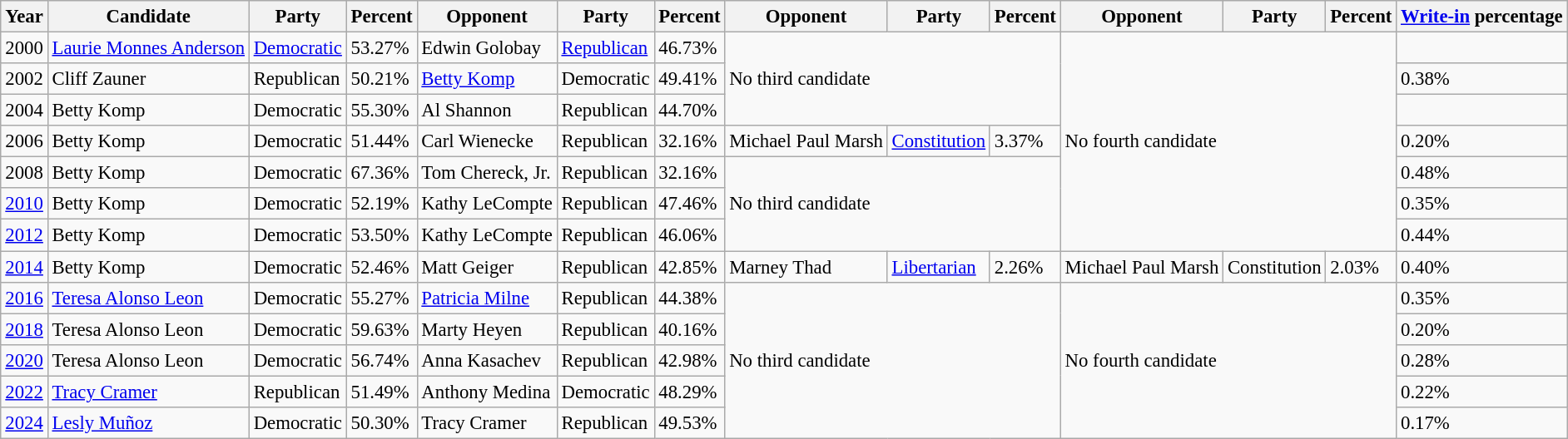<table class="wikitable sortable" style="margin:0.5em auto; font-size:95%;">
<tr>
<th>Year</th>
<th>Candidate</th>
<th>Party</th>
<th>Percent</th>
<th>Opponent</th>
<th>Party</th>
<th>Percent</th>
<th>Opponent</th>
<th>Party</th>
<th>Percent</th>
<th>Opponent</th>
<th>Party</th>
<th>Percent</th>
<th><a href='#'>Write-in</a> percentage</th>
</tr>
<tr>
<td>2000</td>
<td><a href='#'>Laurie Monnes Anderson</a></td>
<td><a href='#'>Democratic</a></td>
<td>53.27%</td>
<td>Edwin Golobay</td>
<td><a href='#'>Republican</a></td>
<td>46.73%</td>
<td colspan="3" rowspan="3">No third candidate</td>
<td colspan="3" rowspan="7">No fourth candidate</td>
</tr>
<tr>
<td>2002</td>
<td>Cliff Zauner</td>
<td>Republican</td>
<td>50.21%</td>
<td><a href='#'>Betty Komp</a></td>
<td>Democratic</td>
<td>49.41%</td>
<td>0.38%</td>
</tr>
<tr>
<td>2004</td>
<td>Betty Komp</td>
<td>Democratic</td>
<td>55.30%</td>
<td>Al Shannon</td>
<td>Republican</td>
<td>44.70%</td>
<td></td>
</tr>
<tr>
<td>2006</td>
<td>Betty Komp</td>
<td>Democratic</td>
<td>51.44%</td>
<td>Carl Wienecke</td>
<td>Republican</td>
<td>32.16%</td>
<td>Michael Paul Marsh</td>
<td><a href='#'>Constitution</a></td>
<td>3.37%</td>
<td>0.20%</td>
</tr>
<tr>
<td>2008</td>
<td>Betty Komp</td>
<td>Democratic</td>
<td>67.36%</td>
<td>Tom Chereck, Jr.</td>
<td>Republican</td>
<td>32.16%</td>
<td colspan="3" rowspan="3">No third candidate</td>
<td>0.48%</td>
</tr>
<tr>
<td><a href='#'>2010</a></td>
<td>Betty Komp</td>
<td>Democratic</td>
<td>52.19%</td>
<td>Kathy LeCompte</td>
<td>Republican</td>
<td>47.46%</td>
<td>0.35%</td>
</tr>
<tr>
<td><a href='#'>2012</a></td>
<td>Betty Komp</td>
<td>Democratic</td>
<td>53.50%</td>
<td>Kathy LeCompte</td>
<td>Republican</td>
<td>46.06%</td>
<td>0.44%</td>
</tr>
<tr>
<td><a href='#'>2014</a></td>
<td>Betty Komp</td>
<td>Democratic</td>
<td>52.46%</td>
<td>Matt Geiger</td>
<td>Republican</td>
<td>42.85%</td>
<td>Marney Thad</td>
<td><a href='#'>Libertarian</a></td>
<td>2.26%</td>
<td>Michael Paul Marsh</td>
<td>Constitution</td>
<td>2.03%</td>
<td>0.40%</td>
</tr>
<tr>
<td><a href='#'>2016</a></td>
<td><a href='#'>Teresa Alonso Leon</a></td>
<td>Democratic</td>
<td>55.27%</td>
<td><a href='#'>Patricia Milne</a></td>
<td>Republican</td>
<td>44.38%</td>
<td colspan="3" rowspan="5">No third candidate</td>
<td colspan="3" rowspan="5">No fourth candidate</td>
<td>0.35%</td>
</tr>
<tr>
<td><a href='#'>2018</a></td>
<td>Teresa Alonso Leon</td>
<td>Democratic</td>
<td>59.63%</td>
<td>Marty Heyen</td>
<td>Republican</td>
<td>40.16%</td>
<td>0.20%</td>
</tr>
<tr>
<td><a href='#'>2020</a></td>
<td>Teresa Alonso Leon</td>
<td>Democratic</td>
<td>56.74%</td>
<td>Anna Kasachev</td>
<td>Republican</td>
<td>42.98%</td>
<td>0.28%</td>
</tr>
<tr>
<td><a href='#'>2022</a></td>
<td><a href='#'>Tracy Cramer</a></td>
<td>Republican</td>
<td>51.49%</td>
<td>Anthony Medina</td>
<td>Democratic</td>
<td>48.29%</td>
<td>0.22%</td>
</tr>
<tr>
<td><a href='#'>2024</a></td>
<td><a href='#'>Lesly Muñoz</a></td>
<td>Democratic</td>
<td>50.30%</td>
<td>Tracy Cramer</td>
<td>Republican</td>
<td>49.53%</td>
<td>0.17%</td>
</tr>
</table>
